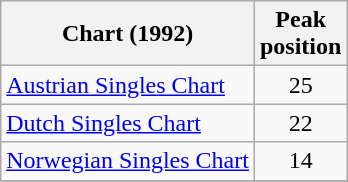<table class="wikitable sortable">
<tr>
<th>Chart (1992)</th>
<th>Peak<br>position</th>
</tr>
<tr>
<td><a href='#'>Austrian Singles Chart</a></td>
<td align="center">25</td>
</tr>
<tr>
<td><a href='#'>Dutch Singles Chart</a></td>
<td align="center">22</td>
</tr>
<tr>
<td><a href='#'>Norwegian Singles Chart</a></td>
<td align="center">14</td>
</tr>
<tr>
</tr>
</table>
